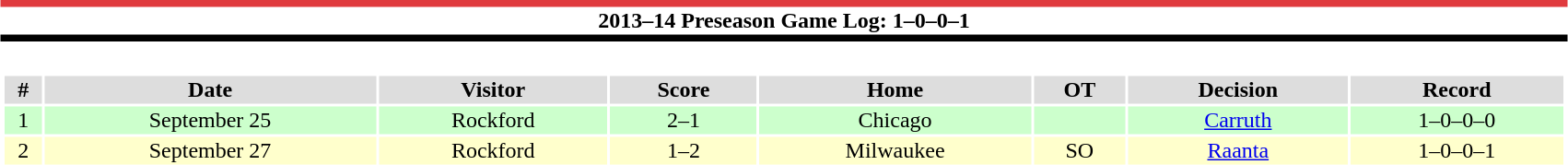<table class="toccolours"  style="width:90%; clear:both; margin:1.5em auto; text-align:center;">
<tr>
<th colspan="11" style="background:#fff; border-top:#E03A3E 5px solid; border-bottom:black 5px solid;">2013–14 Preseason Game Log: 1–0–0–1</th>
</tr>
<tr>
<td colspan=11><br><table class="toccolours collapsible collapsed" style="width:100%;">
<tr>
</tr>
<tr style="text-align:center; background:#ddd;">
<td><strong>#</strong></td>
<td><strong>Date</strong></td>
<td><strong>Visitor</strong></td>
<td><strong>Score</strong></td>
<td><strong>Home</strong></td>
<td><strong>OT</strong></td>
<td><strong>Decision</strong></td>
<td><strong>Record</strong></td>
</tr>
<tr align="center" bgcolor="#cfc">
<td>1</td>
<td>September 25</td>
<td>Rockford</td>
<td>2–1</td>
<td>Chicago</td>
<td></td>
<td><a href='#'>Carruth</a></td>
<td>1–0–0–0</td>
</tr>
<tr align="center" bgcolor="#ffc">
<td>2</td>
<td>September 27</td>
<td>Rockford</td>
<td>1–2</td>
<td>Milwaukee</td>
<td>SO</td>
<td><a href='#'>Raanta</a></td>
<td>1–0–0–1</td>
</tr>
</table>
</td>
</tr>
</table>
